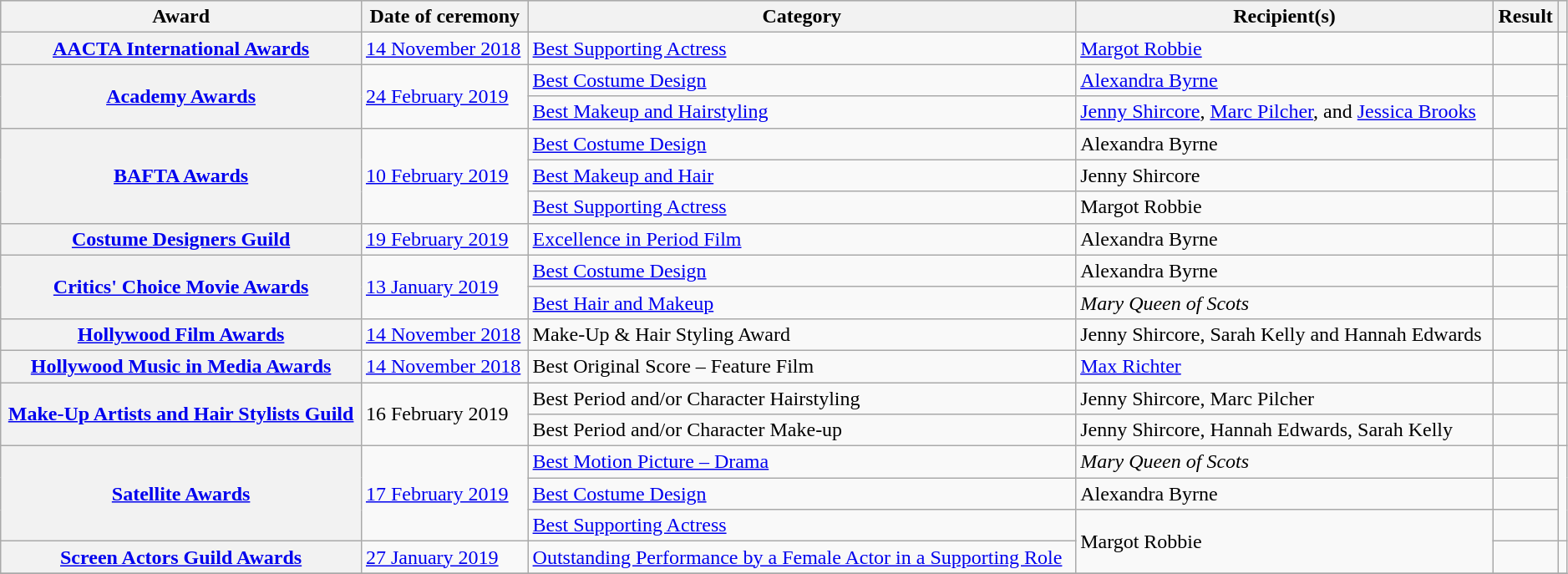<table class="wikitable plainrowheaders sortable" style="width:99%;">
<tr style="background:#ccc; text-align:center;">
<th scope="col">Award</th>
<th scope="col">Date of ceremony</th>
<th scope="col">Category</th>
<th scope="col">Recipient(s)</th>
<th scope="col">Result</th>
<th scope="col" class="unsortable"></th>
</tr>
<tr>
<th scope="row"><a href='#'>AACTA International Awards</a></th>
<td><a href='#'>14 November 2018</a></td>
<td><a href='#'>Best Supporting Actress</a></td>
<td><a href='#'>Margot Robbie</a></td>
<td></td>
<td style="text-align:center;"></td>
</tr>
<tr>
<th scope="row" rowspan="2"><a href='#'>Academy Awards</a></th>
<td rowspan="2"><a href='#'>24 February 2019</a></td>
<td><a href='#'>Best Costume Design</a></td>
<td><a href='#'>Alexandra Byrne</a></td>
<td></td>
<td rowspan="2" style="text-align:center;"></td>
</tr>
<tr>
<td><a href='#'>Best Makeup and Hairstyling</a></td>
<td><a href='#'>Jenny Shircore</a>, <a href='#'>Marc Pilcher</a>, and <a href='#'>Jessica Brooks</a></td>
<td></td>
</tr>
<tr>
<th scope="row" rowspan="3"><a href='#'>BAFTA Awards</a></th>
<td rowspan="3"><a href='#'>10 February 2019</a></td>
<td><a href='#'>Best Costume Design</a></td>
<td>Alexandra Byrne</td>
<td></td>
<td rowspan="3" style="text-align:center;"></td>
</tr>
<tr>
<td><a href='#'>Best Makeup and Hair</a></td>
<td>Jenny Shircore</td>
<td></td>
</tr>
<tr>
<td><a href='#'>Best Supporting Actress</a></td>
<td>Margot Robbie</td>
<td></td>
</tr>
<tr>
<th scope="row"><a href='#'>Costume Designers Guild</a></th>
<td><a href='#'>19 February 2019</a></td>
<td><a href='#'>Excellence in Period Film</a></td>
<td>Alexandra Byrne</td>
<td></td>
<td style="text-align:center;"></td>
</tr>
<tr>
<th scope="row" rowspan="2"><a href='#'>Critics' Choice Movie Awards</a></th>
<td rowspan="2"><a href='#'>13 January 2019</a></td>
<td><a href='#'>Best Costume Design</a></td>
<td>Alexandra Byrne</td>
<td></td>
<td rowspan="2" style="text-align:center;"></td>
</tr>
<tr>
<td><a href='#'>Best Hair and Makeup</a></td>
<td><em>Mary Queen of Scots</em></td>
<td></td>
</tr>
<tr>
<th scope="row"><a href='#'>Hollywood Film Awards</a></th>
<td><a href='#'>14 November 2018</a></td>
<td>Make-Up & Hair Styling Award</td>
<td>Jenny Shircore, Sarah Kelly and Hannah Edwards</td>
<td></td>
<td style="text-align:center;"></td>
</tr>
<tr>
<th scope="row"><a href='#'>Hollywood Music in Media Awards</a></th>
<td><a href='#'>14 November 2018</a></td>
<td>Best Original Score – Feature Film</td>
<td><a href='#'>Max Richter</a></td>
<td></td>
<td style="text-align:center;"></td>
</tr>
<tr>
<th scope="row" rowspan="2"><a href='#'>Make-Up Artists and Hair Stylists Guild</a></th>
<td rowspan="2">16 February 2019</td>
<td>Best Period and/or Character Hairstyling</td>
<td>Jenny Shircore, Marc Pilcher</td>
<td></td>
<td rowspan="2" style="text-align:center;"></td>
</tr>
<tr>
<td>Best Period and/or Character Make-up</td>
<td>Jenny Shircore, Hannah Edwards, Sarah Kelly</td>
<td></td>
</tr>
<tr>
<th scope="row" rowspan="3"><a href='#'>Satellite Awards</a></th>
<td rowspan="3"><a href='#'>17 February 2019</a></td>
<td><a href='#'>Best Motion Picture – Drama</a></td>
<td><em>Mary Queen of Scots</em></td>
<td></td>
<td rowspan="3" style="text-align:center;"></td>
</tr>
<tr>
<td><a href='#'>Best Costume Design</a></td>
<td>Alexandra Byrne</td>
<td></td>
</tr>
<tr>
<td><a href='#'>Best Supporting Actress</a></td>
<td rowspan=2>Margot Robbie</td>
<td></td>
</tr>
<tr>
<th scope="row"><a href='#'>Screen Actors Guild Awards</a></th>
<td><a href='#'>27 January 2019</a></td>
<td><a href='#'>Outstanding Performance by a Female Actor in a Supporting Role</a></td>
<td></td>
<td style="text-align:center;"></td>
</tr>
<tr>
</tr>
</table>
